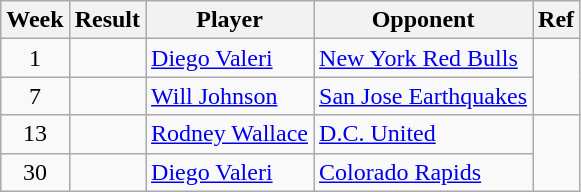<table class=wikitable>
<tr>
<th>Week</th>
<th>Result</th>
<th>Player</th>
<th>Opponent</th>
<th>Ref</th>
</tr>
<tr>
<td align=center>1</td>
<td></td>
<td> <a href='#'>Diego Valeri</a></td>
<td><a href='#'>New York Red Bulls</a></td>
<td rowspan=2></td>
</tr>
<tr>
<td align=center>7</td>
<td></td>
<td> <a href='#'>Will Johnson</a></td>
<td><a href='#'>San Jose Earthquakes</a></td>
</tr>
<tr>
<td align=center>13</td>
<td></td>
<td> <a href='#'>Rodney Wallace</a></td>
<td><a href='#'>D.C. United</a></td>
<td rowspan=2></td>
</tr>
<tr>
<td align=center>30</td>
<td></td>
<td> <a href='#'>Diego Valeri</a></td>
<td><a href='#'>Colorado Rapids</a></td>
</tr>
</table>
